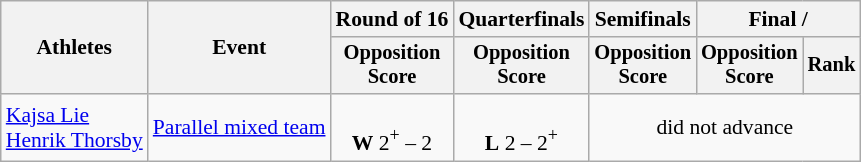<table class="wikitable" style="font-size:90%">
<tr>
<th rowspan="2">Athletes</th>
<th rowspan="2">Event</th>
<th>Round of 16</th>
<th>Quarterfinals</th>
<th>Semifinals</th>
<th colspan="2">Final / </th>
</tr>
<tr style="font-size:95%">
<th>Opposition<br>Score</th>
<th>Opposition<br>Score</th>
<th>Opposition<br>Score</th>
<th>Opposition<br>Score</th>
<th>Rank</th>
</tr>
<tr align=center>
<td align=left><a href='#'>Kajsa Lie</a><br><a href='#'>Henrik Thorsby</a></td>
<td align=left><a href='#'>Parallel mixed team</a></td>
<td><br><strong>W</strong> 2<sup>+</sup> – 2</td>
<td><br><strong>L</strong> 2 – 2<sup>+</sup></td>
<td colspan=3>did not advance</td>
</tr>
</table>
